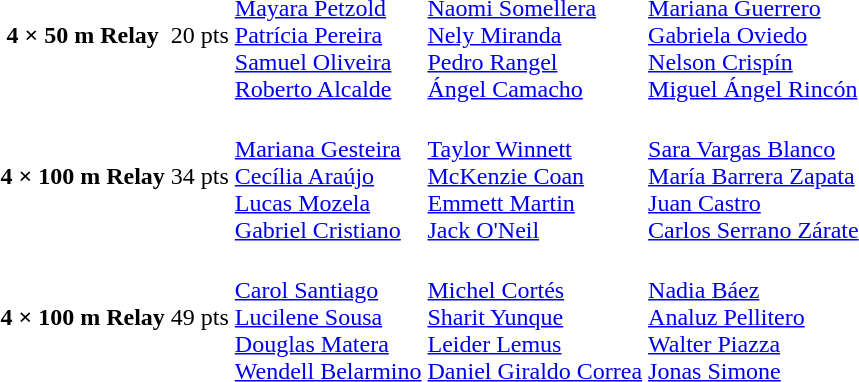<table>
<tr>
<th>4 × 50 m Relay</th>
<td>20 pts <br></td>
<td><br><a href='#'>Mayara Petzold</a><br><a href='#'>Patrícia Pereira</a><br><a href='#'>Samuel Oliveira</a><br><a href='#'>Roberto Alcalde</a></td>
<td><br><a href='#'>Naomi Somellera</a><br><a href='#'>Nely Miranda</a><br><a href='#'>Pedro Rangel</a><br><a href='#'>Ángel Camacho</a></td>
<td><br><a href='#'>Mariana Guerrero</a><br><a href='#'>Gabriela Oviedo</a><br><a href='#'>Nelson Crispín</a><br><a href='#'>Miguel Ángel Rincón</a></td>
</tr>
<tr>
<th>4 × 100 m Relay</th>
<td>34 pts <br></td>
<td><br><a href='#'>Mariana Gesteira</a><br><a href='#'>Cecília Araújo</a><br><a href='#'>Lucas Mozela</a><br><a href='#'>Gabriel Cristiano</a></td>
<td><br><a href='#'>Taylor Winnett</a><br><a href='#'>McKenzie Coan</a><br><a href='#'>Emmett Martin</a><br><a href='#'>Jack O'Neil</a></td>
<td><br><a href='#'>Sara Vargas Blanco</a><br><a href='#'>María Barrera Zapata</a><br><a href='#'>Juan Castro</a><br><a href='#'>Carlos Serrano Zárate</a></td>
</tr>
<tr>
<th>4 × 100 m Relay</th>
<td>49 pts <br></td>
<td><br><a href='#'>Carol Santiago</a><br><a href='#'>Lucilene Sousa</a><br><a href='#'>Douglas Matera</a><br><a href='#'>Wendell Belarmino</a></td>
<td><br><a href='#'>Michel Cortés</a><br><a href='#'>Sharit Yunque</a><br><a href='#'>Leider Lemus</a><br><a href='#'>Daniel Giraldo Correa</a></td>
<td><br><a href='#'>Nadia Báez</a><br><a href='#'>Analuz Pellitero</a><br><a href='#'>Walter Piazza</a><br><a href='#'>Jonas Simone</a></td>
</tr>
</table>
